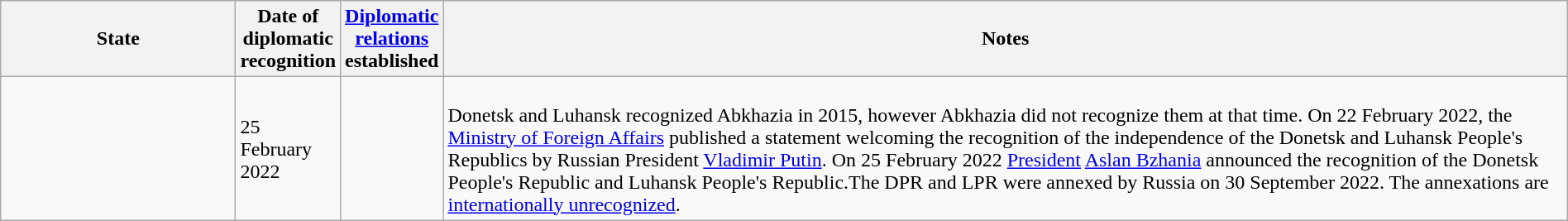<table class="wikitable sortable" style="width:100%; margin:auto;">
<tr>
<th style="width:15%;">State</th>
<th style="width:6%;">Date of diplomatic recognition</th>
<th style="width:6%;"><a href='#'>Diplomatic relations</a> established</th>
<th>Notes</th>
</tr>
<tr -valign="top">
<td></td>
<td>25 February 2022</td>
<td></td>
<td><br>Donetsk and Luhansk recognized Abkhazia in 2015, however Abkhazia did not recognize them at that time. On 22 February 2022, the <a href='#'>Ministry of Foreign Affairs</a> published a statement welcoming the recognition of the independence of the Donetsk and Luhansk  People's Republics by Russian President <a href='#'>Vladimir Putin</a>. On 25 February 2022 <a href='#'>President</a> <a href='#'>Aslan Bzhania</a> announced the recognition of the Donetsk People's Republic and Luhansk People's Republic.The DPR and LPR were annexed by Russia on 30 September 2022. The annexations are <a href='#'>internationally unrecognized</a>.</td>
</tr>
</table>
